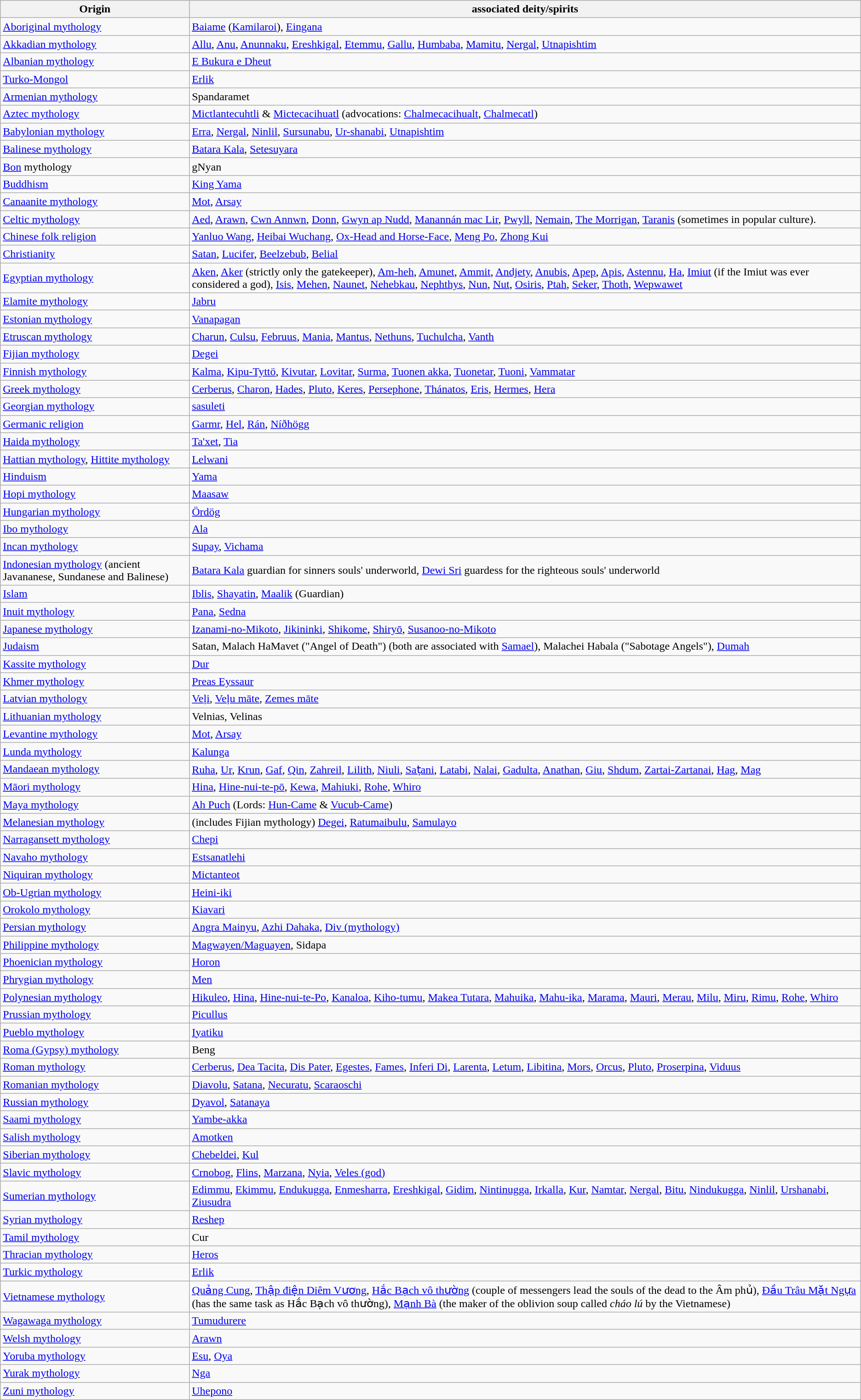<table class="wikitable sortable" style="text-align:left;">
<tr>
<th>Origin</th>
<th>associated deity/spirits</th>
</tr>
<tr>
<td><a href='#'>Aboriginal mythology</a></td>
<td><a href='#'>Baiame</a> (<a href='#'>Kamilaroi</a>), <a href='#'>Eingana</a></td>
</tr>
<tr>
<td><a href='#'>Akkadian mythology</a></td>
<td><a href='#'>Allu</a>, <a href='#'>Anu</a>, <a href='#'>Anunnaku</a>, <a href='#'>Ereshkigal</a>, <a href='#'>Etemmu</a>, <a href='#'>Gallu</a>, <a href='#'>Humbaba</a>, <a href='#'>Mamitu</a>, <a href='#'>Nergal</a>, <a href='#'>Utnapishtim</a></td>
</tr>
<tr>
<td><a href='#'>Albanian mythology</a></td>
<td><a href='#'>E Bukura e Dheut</a></td>
</tr>
<tr>
<td><a href='#'>Turko-Mongol</a></td>
<td><a href='#'>Erlik</a></td>
</tr>
<tr>
<td><a href='#'>Armenian mythology</a></td>
<td>Spandaramet</td>
</tr>
<tr>
<td><a href='#'>Aztec mythology</a></td>
<td><a href='#'>Mictlantecuhtli</a> & <a href='#'>Mictecacihuatl</a> (advocations: <a href='#'>Chalmecacihualt</a>, <a href='#'>Chalmecatl</a>)</td>
</tr>
<tr>
<td><a href='#'>Babylonian mythology</a></td>
<td><a href='#'>Erra</a>, <a href='#'>Nergal</a>, <a href='#'>Ninlil</a>, <a href='#'>Sursunabu</a>, <a href='#'>Ur-shanabi</a>, <a href='#'>Utnapishtim</a></td>
</tr>
<tr>
<td><a href='#'>Balinese mythology</a></td>
<td><a href='#'>Batara Kala</a>, <a href='#'>Setesuyara</a></td>
</tr>
<tr>
<td><a href='#'>Bon</a> mythology</td>
<td>gNyan</td>
</tr>
<tr>
<td><a href='#'>Buddhism</a></td>
<td><a href='#'>King Yama</a></td>
</tr>
<tr>
<td><a href='#'>Canaanite mythology</a></td>
<td><a href='#'>Mot</a>, <a href='#'>Arsay</a></td>
</tr>
<tr>
<td><a href='#'>Celtic mythology</a></td>
<td><a href='#'>Aed</a>, <a href='#'>Arawn</a>, <a href='#'>Cwn Annwn</a>, <a href='#'>Donn</a>, <a href='#'>Gwyn ap Nudd</a>, <a href='#'>Manannán mac Lir</a>, <a href='#'>Pwyll</a>, <a href='#'>Nemain</a>, <a href='#'>The Morrigan</a>, <a href='#'>Taranis</a> (sometimes in popular culture).</td>
</tr>
<tr>
<td><a href='#'>Chinese folk religion</a></td>
<td><a href='#'>Yanluo Wang</a>, <a href='#'>Heibai Wuchang</a>, <a href='#'>Ox-Head and Horse-Face</a>, <a href='#'>Meng Po</a>, <a href='#'>Zhong Kui</a></td>
</tr>
<tr>
<td><a href='#'>Christianity</a></td>
<td><a href='#'>Satan</a>, <a href='#'>Lucifer</a>, <a href='#'>Beelzebub</a>, <a href='#'>Belial</a></td>
</tr>
<tr>
<td><a href='#'>Egyptian mythology</a></td>
<td><a href='#'>Aken</a>, <a href='#'>Aker</a> (strictly only the gatekeeper), <a href='#'>Am-heh</a>, <a href='#'>Amunet</a>, <a href='#'>Ammit</a>, <a href='#'>Andjety</a>, <a href='#'>Anubis</a>, <a href='#'>Apep</a>, <a href='#'>Apis</a>, <a href='#'>Astennu</a>, <a href='#'>Ha</a>, <a href='#'>Imiut</a> (if the Imiut was ever considered a god), <a href='#'>Isis</a>, <a href='#'>Mehen</a>, <a href='#'>Naunet</a>, <a href='#'>Nehebkau</a>, <a href='#'>Nephthys</a>, <a href='#'>Nun</a>, <a href='#'>Nut</a>, <a href='#'>Osiris</a>, <a href='#'>Ptah</a>, <a href='#'>Seker</a>, <a href='#'>Thoth</a>, <a href='#'>Wepwawet</a></td>
</tr>
<tr>
<td><a href='#'>Elamite mythology</a></td>
<td><a href='#'>Jabru</a></td>
</tr>
<tr>
<td><a href='#'>Estonian mythology</a></td>
<td><a href='#'>Vanapagan</a></td>
</tr>
<tr>
<td><a href='#'>Etruscan mythology</a></td>
<td><a href='#'>Charun</a>, <a href='#'>Culsu</a>, <a href='#'>Februus</a>, <a href='#'>Mania</a>, <a href='#'>Mantus</a>, <a href='#'>Nethuns</a>, <a href='#'>Tuchulcha</a>, <a href='#'>Vanth</a></td>
</tr>
<tr>
<td><a href='#'>Fijian mythology</a></td>
<td><a href='#'>Degei</a></td>
</tr>
<tr>
<td><a href='#'>Finnish mythology</a></td>
<td><a href='#'>Kalma</a>, <a href='#'>Kipu-Tyttö</a>, <a href='#'>Kivutar</a>, <a href='#'>Lovitar</a>, <a href='#'>Surma</a>, <a href='#'>Tuonen akka</a>, <a href='#'>Tuonetar</a>, <a href='#'>Tuoni</a>, <a href='#'>Vammatar</a></td>
</tr>
<tr>
<td><a href='#'>Greek mythology</a></td>
<td><a href='#'>Cerberus</a>, <a href='#'>Charon</a>, <a href='#'>Hades</a>, <a href='#'>Pluto</a>, <a href='#'>Keres</a>, <a href='#'>Persephone</a>, <a href='#'>Thánatos</a>, <a href='#'>Eris</a>, <a href='#'>Hermes</a>, <a href='#'>Hera</a></td>
</tr>
<tr>
<td><a href='#'>Georgian mythology</a></td>
<td><a href='#'>sasuleti</a></td>
</tr>
<tr>
<td><a href='#'>Germanic religion</a></td>
<td><a href='#'>Garmr</a>, <a href='#'>Hel</a>, <a href='#'>Rán</a>, <a href='#'>Níðhögg</a></td>
</tr>
<tr>
<td><a href='#'>Haida mythology</a></td>
<td><a href='#'>Ta'xet</a>, <a href='#'>Tia</a></td>
</tr>
<tr>
<td><a href='#'>Hattian mythology</a>, <a href='#'>Hittite mythology</a></td>
<td><a href='#'>Lelwani</a></td>
</tr>
<tr>
<td><a href='#'>Hinduism</a></td>
<td><a href='#'>Yama</a></td>
</tr>
<tr>
<td><a href='#'>Hopi mythology</a></td>
<td><a href='#'>Maasaw</a></td>
</tr>
<tr>
<td><a href='#'>Hungarian mythology</a></td>
<td><a href='#'>Ördög</a></td>
</tr>
<tr>
<td><a href='#'>Ibo mythology</a></td>
<td><a href='#'>Ala</a></td>
</tr>
<tr>
<td><a href='#'>Incan mythology</a></td>
<td><a href='#'>Supay</a>, <a href='#'>Vichama</a></td>
</tr>
<tr>
<td><a href='#'>Indonesian mythology</a> (ancient Javananese, Sundanese and Balinese)</td>
<td><a href='#'>Batara Kala</a> guardian for sinners souls' underworld, <a href='#'>Dewi Sri</a> guardess for the righteous souls' underworld</td>
</tr>
<tr>
<td><a href='#'>Islam</a></td>
<td><a href='#'>Iblis</a>, <a href='#'>Shayatin</a>, <a href='#'>Maalik</a> (Guardian)</td>
</tr>
<tr>
<td><a href='#'>Inuit mythology</a></td>
<td><a href='#'>Pana</a>, <a href='#'>Sedna</a></td>
</tr>
<tr>
<td><a href='#'>Japanese mythology</a></td>
<td><a href='#'>Izanami-no-Mikoto</a>, <a href='#'>Jikininki</a>, <a href='#'>Shikome</a>, <a href='#'>Shiryō</a>, <a href='#'>Susanoo-no-Mikoto</a></td>
</tr>
<tr>
<td><a href='#'>Judaism</a></td>
<td>Satan, Malach HaMavet ("Angel of Death") (both are associated with <a href='#'>Samael</a>), Malachei Habala ("Sabotage Angels"), <a href='#'>Dumah</a></td>
</tr>
<tr>
<td><a href='#'>Kassite mythology</a></td>
<td><a href='#'>Dur</a></td>
</tr>
<tr>
<td><a href='#'>Khmer mythology</a></td>
<td><a href='#'>Preas Eyssaur</a></td>
</tr>
<tr>
<td><a href='#'>Latvian mythology</a></td>
<td><a href='#'>Veļi</a>, <a href='#'>Veļu māte</a>, <a href='#'>Zemes māte</a></td>
</tr>
<tr>
<td><a href='#'>Lithuanian mythology</a></td>
<td>Velnias, Velinas</td>
</tr>
<tr>
<td><a href='#'>Levantine mythology</a></td>
<td><a href='#'>Mot</a>, <a href='#'>Arsay</a></td>
</tr>
<tr>
<td><a href='#'>Lunda mythology</a></td>
<td><a href='#'>Kalunga</a></td>
</tr>
<tr>
<td><a href='#'>Mandaean mythology</a></td>
<td><a href='#'>Ruha</a>, <a href='#'>Ur</a>, <a href='#'>Krun</a>, <a href='#'>Gaf</a>, <a href='#'>Qin</a>, <a href='#'>Zahreil</a>, <a href='#'>Lilith</a>, <a href='#'>Niuli</a>, <a href='#'>Saṭani</a>, <a href='#'>Latabi</a>, <a href='#'>Nalai</a>, <a href='#'>Gadulta</a>, <a href='#'>Anathan</a>, <a href='#'>Giu</a>, <a href='#'>Shdum</a>, <a href='#'>Zartai-Zartanai</a>, <a href='#'>Hag</a>, <a href='#'>Mag</a></td>
</tr>
<tr>
<td><a href='#'>Māori mythology</a></td>
<td><a href='#'>Hina</a>, <a href='#'>Hine-nui-te-pō</a>, <a href='#'>Kewa</a>, <a href='#'>Mahiuki</a>, <a href='#'>Rohe</a>, <a href='#'>Whiro</a></td>
</tr>
<tr>
<td><a href='#'>Maya mythology</a></td>
<td><a href='#'>Ah Puch</a> (Lords: <a href='#'>Hun-Came</a> & <a href='#'>Vucub-Came</a>)</td>
</tr>
<tr>
<td><a href='#'>Melanesian mythology</a></td>
<td>(includes Fijian mythology) <a href='#'>Degei</a>, <a href='#'>Ratumaibulu</a>, <a href='#'>Samulayo</a></td>
</tr>
<tr>
<td><a href='#'>Narragansett mythology</a></td>
<td><a href='#'>Chepi</a></td>
</tr>
<tr>
<td><a href='#'>Navaho mythology</a></td>
<td><a href='#'>Estsanatlehi</a></td>
</tr>
<tr>
<td><a href='#'>Niquiran mythology</a></td>
<td><a href='#'>Mictanteot</a></td>
</tr>
<tr>
<td><a href='#'>Ob-Ugrian mythology</a></td>
<td><a href='#'>Heini-iki</a></td>
</tr>
<tr>
<td><a href='#'>Orokolo mythology</a></td>
<td><a href='#'>Kiavari</a></td>
</tr>
<tr>
<td><a href='#'>Persian mythology</a></td>
<td><a href='#'>Angra Mainyu</a>, <a href='#'>Azhi Dahaka</a>, <a href='#'>Div (mythology)</a></td>
</tr>
<tr>
<td><a href='#'>Philippine mythology</a></td>
<td><a href='#'>Magwayen/Maguayen</a>, Sidapa</td>
</tr>
<tr>
<td><a href='#'>Phoenician mythology</a></td>
<td><a href='#'>Horon</a></td>
</tr>
<tr>
<td><a href='#'>Phrygian mythology</a></td>
<td><a href='#'>Men</a></td>
</tr>
<tr>
<td><a href='#'>Polynesian mythology</a></td>
<td><a href='#'>Hikuleo</a>, <a href='#'>Hina</a>, <a href='#'>Hine-nui-te-Po</a>, <a href='#'>Kanaloa</a>, <a href='#'>Kiho-tumu</a>, <a href='#'>Makea Tutara</a>, <a href='#'>Mahuika</a>, <a href='#'>Mahu-ika</a>, <a href='#'>Marama</a>, <a href='#'>Mauri</a>, <a href='#'>Merau</a>, <a href='#'>Milu</a>, <a href='#'>Miru</a>, <a href='#'>Rimu</a>, <a href='#'>Rohe</a>, <a href='#'>Whiro</a></td>
</tr>
<tr>
<td><a href='#'>Prussian mythology</a></td>
<td><a href='#'>Picullus</a></td>
</tr>
<tr>
<td><a href='#'>Pueblo mythology</a></td>
<td><a href='#'>Iyatiku</a></td>
</tr>
<tr>
<td><a href='#'>Roma (Gypsy) mythology</a></td>
<td>Beng</td>
</tr>
<tr>
<td><a href='#'>Roman mythology</a></td>
<td><a href='#'>Cerberus</a>, <a href='#'>Dea Tacita</a>, <a href='#'>Dis Pater</a>, <a href='#'>Egestes</a>, <a href='#'>Fames</a>, <a href='#'>Inferi Di</a>, <a href='#'>Larenta</a>, <a href='#'>Letum</a>, <a href='#'>Libitina</a>, <a href='#'>Mors</a>, <a href='#'>Orcus</a>, <a href='#'>Pluto</a>, <a href='#'>Proserpina</a>, <a href='#'>Viduus</a></td>
</tr>
<tr>
<td><a href='#'>Romanian mythology</a></td>
<td><a href='#'>Diavolu</a>, <a href='#'>Satana</a>, <a href='#'>Necuratu</a>, <a href='#'>Scaraoschi</a></td>
</tr>
<tr>
<td><a href='#'>Russian mythology</a></td>
<td><a href='#'>Dyavol</a>, <a href='#'>Satanaya</a></td>
</tr>
<tr>
<td><a href='#'>Saami mythology</a></td>
<td><a href='#'>Yambe-akka</a></td>
</tr>
<tr>
<td><a href='#'>Salish mythology</a></td>
<td><a href='#'>Amotken</a></td>
</tr>
<tr>
<td><a href='#'>Siberian mythology</a></td>
<td><a href='#'>Chebeldei</a>, <a href='#'>Kul</a></td>
</tr>
<tr>
<td><a href='#'>Slavic mythology</a></td>
<td><a href='#'>Crnobog</a>, <a href='#'>Flins</a>, <a href='#'>Marzana</a>, <a href='#'>Nyia</a>, <a href='#'>Veles (god)</a></td>
</tr>
<tr>
<td><a href='#'>Sumerian mythology</a></td>
<td><a href='#'>Edimmu</a>, <a href='#'>Ekimmu</a>, <a href='#'>Endukugga</a>, <a href='#'>Enmesharra</a>, <a href='#'>Ereshkigal</a>, <a href='#'>Gidim</a>, <a href='#'>Nintinugga</a>, <a href='#'>Irkalla</a>, <a href='#'>Kur</a>, <a href='#'>Namtar</a>, <a href='#'>Nergal</a>, <a href='#'>Bitu</a>, <a href='#'>Nindukugga</a>, <a href='#'>Ninlil</a>, <a href='#'>Urshanabi</a>, <a href='#'>Ziusudra</a></td>
</tr>
<tr>
<td><a href='#'>Syrian mythology</a></td>
<td><a href='#'>Reshep</a></td>
</tr>
<tr>
<td><a href='#'>Tamil mythology</a></td>
<td>Cur</td>
</tr>
<tr>
<td><a href='#'>Thracian mythology</a></td>
<td><a href='#'>Heros</a></td>
</tr>
<tr>
<td><a href='#'>Turkic mythology</a></td>
<td><a href='#'>Erlik</a></td>
</tr>
<tr>
<td><a href='#'>Vietnamese mythology</a></td>
<td><a href='#'>Quảng Cung</a>, <a href='#'>Thập điện Diêm Vương</a>, <a href='#'>Hắc Bạch vô thường</a> (couple of messengers lead the souls of the dead to the Âm phủ), <a href='#'>Đầu Trâu Mặt Ngựa</a> (has the same task as Hắc Bạch vô thường), <a href='#'>Mạnh Bà</a> (the maker of the oblivion soup called <em>cháo lú</em> by the Vietnamese)</td>
</tr>
<tr>
<td><a href='#'>Wagawaga mythology</a></td>
<td><a href='#'>Tumudurere</a></td>
</tr>
<tr>
<td><a href='#'>Welsh mythology</a></td>
<td><a href='#'>Arawn</a></td>
</tr>
<tr>
<td><a href='#'>Yoruba mythology</a></td>
<td><a href='#'>Esu</a>, <a href='#'>Oya</a></td>
</tr>
<tr>
<td><a href='#'>Yurak mythology</a></td>
<td><a href='#'>Nga</a></td>
</tr>
<tr>
<td><a href='#'>Zuni mythology</a></td>
<td><a href='#'>Uhepono</a></td>
</tr>
</table>
